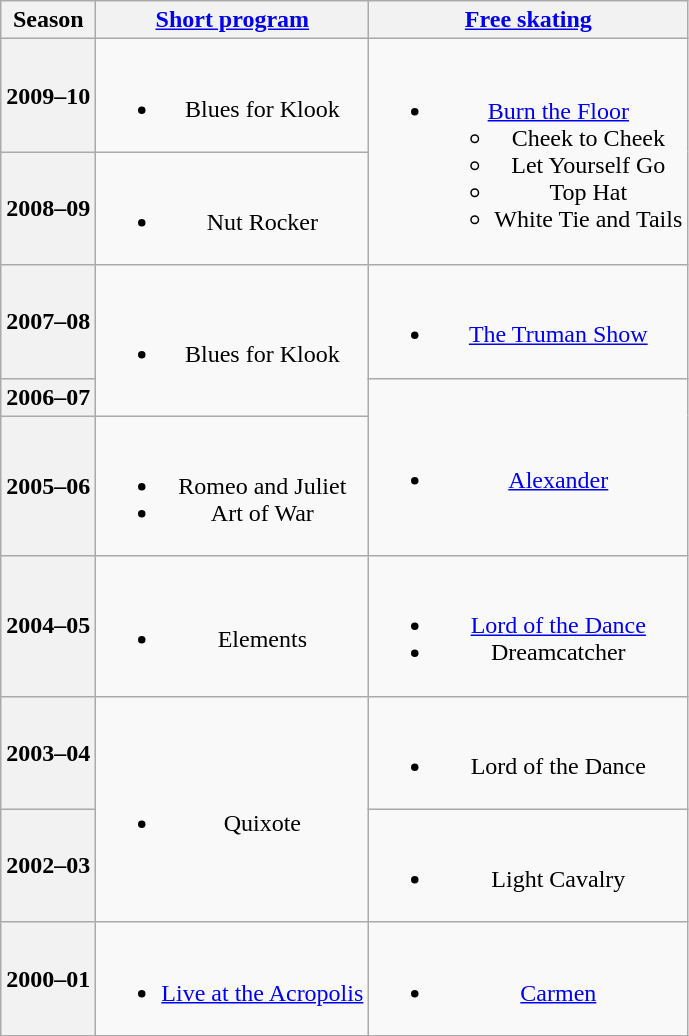<table class=wikitable style=text-align:center>
<tr>
<th>Season</th>
<th><a href='#'>Short program</a></th>
<th><a href='#'>Free skating</a></th>
</tr>
<tr>
<th>2009–10 <br> </th>
<td><br><ul><li>Blues for Klook <br></li></ul></td>
<td rowspan=2><br><ul><li><a href='#'>Burn the Floor</a><ul><li>Cheek to Cheek</li><li>Let Yourself Go</li><li>Top Hat</li><li>White Tie and Tails</li></ul></li></ul></td>
</tr>
<tr>
<th>2008–09 <br> </th>
<td><br><ul><li>Nut Rocker <br></li></ul></td>
</tr>
<tr>
<th>2007–08 <br> </th>
<td rowspan=2><br><ul><li>Blues for Klook <br></li></ul></td>
<td><br><ul><li><a href='#'>The Truman Show</a> <br></li></ul></td>
</tr>
<tr>
<th>2006–07 <br> </th>
<td rowspan=2><br><ul><li><a href='#'>Alexander</a> <br></li></ul></td>
</tr>
<tr>
<th>2005–06 <br> </th>
<td><br><ul><li>Romeo and Juliet <br></li><li>Art of War <br></li></ul></td>
</tr>
<tr>
<th>2004–05 <br> </th>
<td><br><ul><li>Elements <br></li></ul></td>
<td><br><ul><li><a href='#'>Lord of the Dance</a> <br></li><li>Dreamcatcher <br></li></ul></td>
</tr>
<tr>
<th>2003–04 <br> </th>
<td rowspan=2><br><ul><li>Quixote <br></li></ul></td>
<td><br><ul><li>Lord of the Dance <br></li></ul></td>
</tr>
<tr>
<th>2002–03 <br> </th>
<td><br><ul><li>Light Cavalry <br></li></ul></td>
</tr>
<tr>
<th>2000–01 <br> </th>
<td><br><ul><li><a href='#'>Live at the Acropolis</a> <br></li></ul></td>
<td><br><ul><li><a href='#'>Carmen</a> <br></li></ul></td>
</tr>
</table>
